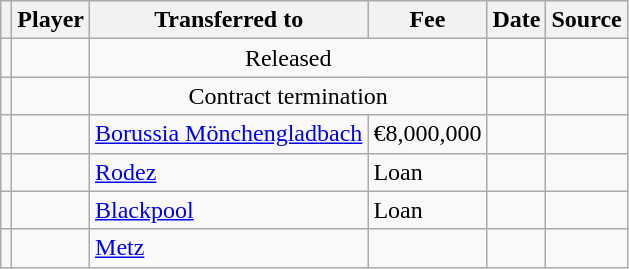<table class="wikitable plainrowheaders sortable">
<tr>
<th></th>
<th scope="col">Player</th>
<th>Transferred to</th>
<th style="width: 65px;">Fee</th>
<th scope="col">Date</th>
<th scope="col">Source</th>
</tr>
<tr>
<td align=center></td>
<td></td>
<td colspan="2" style="text-align: center;">Released</td>
<td></td>
<td></td>
</tr>
<tr>
<td align=center></td>
<td></td>
<td colspan="2" style="text-align: center;">Contract termination</td>
<td></td>
<td></td>
</tr>
<tr>
<td align=center></td>
<td></td>
<td> <a href='#'>Borussia Mönchengladbach</a></td>
<td>€8,000,000</td>
<td></td>
<td></td>
</tr>
<tr>
<td align=center></td>
<td></td>
<td> <a href='#'>Rodez</a></td>
<td>Loan</td>
<td></td>
<td></td>
</tr>
<tr>
<td align="center"></td>
<td></td>
<td> <a href='#'>Blackpool</a></td>
<td>Loan</td>
<td></td>
<td></td>
</tr>
<tr>
<td align="center"></td>
<td></td>
<td> <a href='#'>Metz</a></td>
<td></td>
<td></td>
<td></td>
</tr>
</table>
